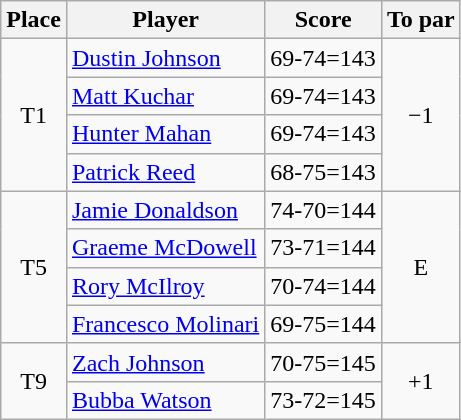<table class="wikitable">
<tr>
<th>Place</th>
<th>Player</th>
<th>Score</th>
<th>To par</th>
</tr>
<tr>
<td align=center rowspan=4>T1</td>
<td> <a href='#'>Dustin Johnson</a></td>
<td>69-74=143</td>
<td align=center rowspan=4>−1</td>
</tr>
<tr>
<td> <a href='#'>Matt Kuchar</a></td>
<td>69-74=143</td>
</tr>
<tr>
<td> <a href='#'>Hunter Mahan</a></td>
<td>69-74=143</td>
</tr>
<tr>
<td> <a href='#'>Patrick Reed</a></td>
<td>68-75=143</td>
</tr>
<tr>
<td align=center rowspan=4>T5</td>
<td> <a href='#'>Jamie Donaldson</a></td>
<td>74-70=144</td>
<td align=center rowspan=4>E</td>
</tr>
<tr>
<td> <a href='#'>Graeme McDowell</a></td>
<td>73-71=144</td>
</tr>
<tr>
<td> <a href='#'>Rory McIlroy</a></td>
<td>70-74=144</td>
</tr>
<tr>
<td> <a href='#'>Francesco Molinari</a></td>
<td>69-75=144</td>
</tr>
<tr>
<td align=center rowspan=2>T9</td>
<td> <a href='#'>Zach Johnson</a></td>
<td>70-75=145</td>
<td align=center rowspan=2>+1</td>
</tr>
<tr>
<td> <a href='#'>Bubba Watson</a></td>
<td>73-72=145</td>
</tr>
</table>
